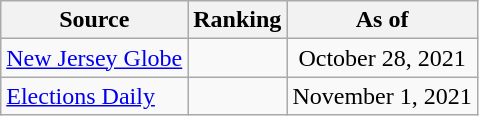<table class="wikitable" style="text-align:center">
<tr>
<th>Source</th>
<th>Ranking</th>
<th>As of</th>
</tr>
<tr>
<td align=left><a href='#'>New Jersey Globe</a></td>
<td></td>
<td>October 28, 2021</td>
</tr>
<tr>
<td align=left><a href='#'>Elections Daily</a></td>
<td></td>
<td>November 1, 2021</td>
</tr>
</table>
